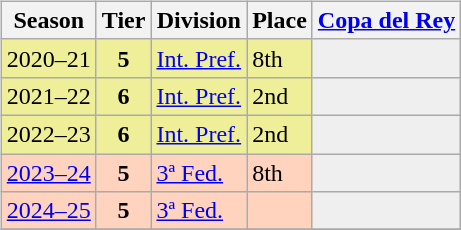<table>
<tr>
<td valign="top" width=0%><br><table class="wikitable">
<tr style="background:#f0f6fa;">
<th>Season</th>
<th>Tier</th>
<th>Division</th>
<th>Place</th>
<th><a href='#'>Copa del Rey</a></th>
</tr>
<tr>
<td style="background:#EFEF99;">2020–21</td>
<th style="background:#EFEF99;">5</th>
<td style="background:#EFEF99;"><a href='#'>Int. Pref.</a></td>
<td style="background:#EFEF99;">8th</td>
<th style="background:#efefef;"></th>
</tr>
<tr>
<td style="background:#EFEF99;">2021–22</td>
<th style="background:#EFEF99;">6</th>
<td style="background:#EFEF99;"><a href='#'>Int. Pref.</a></td>
<td style="background:#EFEF99;">2nd</td>
<th style="background:#efefef;"></th>
</tr>
<tr>
<td style="background:#EFEF99;">2022–23</td>
<th style="background:#EFEF99;">6</th>
<td style="background:#EFEF99;"><a href='#'>Int. Pref.</a></td>
<td style="background:#EFEF99;">2nd</td>
<th style="background:#efefef;"></th>
</tr>
<tr>
<td style="background:#FFD3BD;"><a href='#'>2023–24</a></td>
<th style="background:#FFD3BD;">5</th>
<td style="background:#FFD3BD;"><a href='#'>3ª Fed.</a></td>
<td style="background:#FFD3BD;">8th</td>
<th style="background:#efefef;"></th>
</tr>
<tr>
<td style="background:#FFD3BD;"><a href='#'>2024–25</a></td>
<th style="background:#FFD3BD;">5</th>
<td style="background:#FFD3BD;"><a href='#'>3ª Fed.</a></td>
<td style="background:#FFD3BD;"></td>
<th style="background:#efefef;"></th>
</tr>
<tr>
</tr>
</table>
</td>
</tr>
</table>
